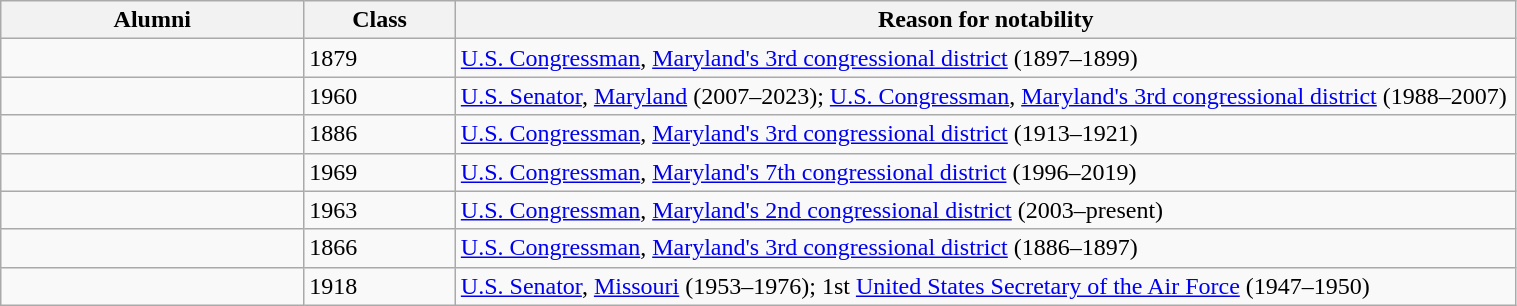<table class="sortable wikitable" style="width:80%">
<tr>
<th style="width:20%;">Alumni</th>
<th style="width:10%;">Class</th>
<th style="width:70%;">Reason for notability</th>
</tr>
<tr>
<td></td>
<td>1879</td>
<td><a href='#'>U.S. Congressman</a>, <a href='#'>Maryland's 3rd congressional district</a> (1897–1899)</td>
</tr>
<tr>
<td></td>
<td>1960</td>
<td><a href='#'>U.S. Senator</a>, <a href='#'>Maryland</a> (2007–2023); <a href='#'>U.S. Congressman</a>, <a href='#'>Maryland's 3rd congressional district</a> (1988–2007)</td>
</tr>
<tr>
<td></td>
<td>1886</td>
<td><a href='#'>U.S. Congressman</a>, <a href='#'>Maryland's 3rd congressional district</a> (1913–1921)</td>
</tr>
<tr>
<td></td>
<td>1969</td>
<td><a href='#'>U.S. Congressman</a>, <a href='#'>Maryland's 7th congressional district</a> (1996–2019)</td>
</tr>
<tr>
<td></td>
<td>1963</td>
<td><a href='#'>U.S. Congressman</a>, <a href='#'>Maryland's 2nd congressional district</a> (2003–present)</td>
</tr>
<tr>
<td></td>
<td>1866</td>
<td><a href='#'>U.S. Congressman</a>, <a href='#'>Maryland's 3rd congressional district</a> (1886–1897)</td>
</tr>
<tr>
<td></td>
<td>1918</td>
<td><a href='#'>U.S. Senator</a>, <a href='#'>Missouri</a> (1953–1976); 1st <a href='#'>United States Secretary of the Air Force</a> (1947–1950)</td>
</tr>
</table>
